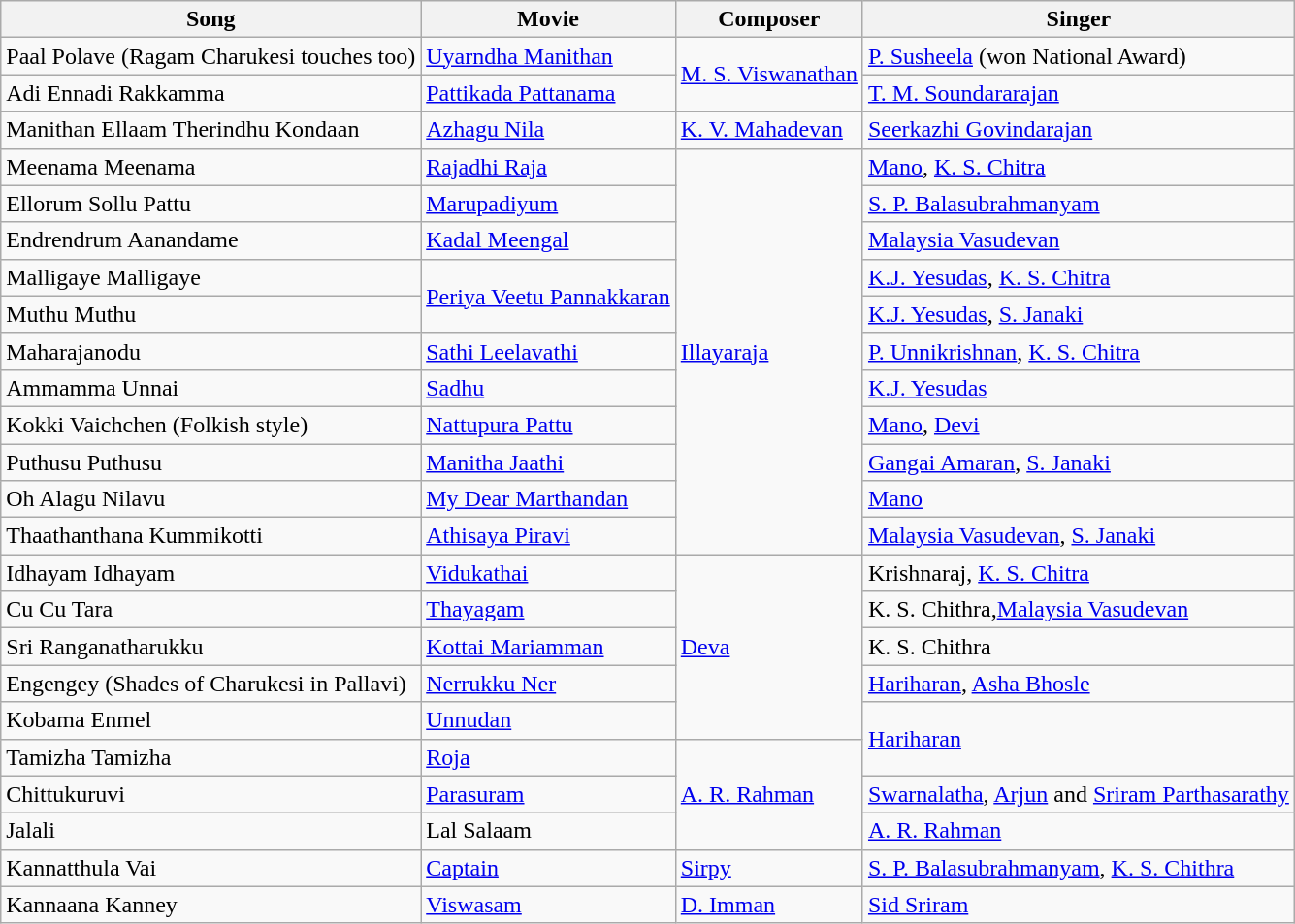<table class="wikitable">
<tr>
<th>Song</th>
<th>Movie</th>
<th>Composer</th>
<th>Singer</th>
</tr>
<tr>
<td>Paal Polave (Ragam Charukesi touches too)</td>
<td><a href='#'>Uyarndha Manithan</a></td>
<td rowspan=2><a href='#'>M. S. Viswanathan</a></td>
<td><a href='#'>P. Susheela</a> (won National Award)</td>
</tr>
<tr>
<td>Adi Ennadi Rakkamma</td>
<td><a href='#'>Pattikada Pattanama</a></td>
<td><a href='#'>T. M. Soundararajan</a></td>
</tr>
<tr>
<td>Manithan Ellaam Therindhu Kondaan</td>
<td><a href='#'>Azhagu Nila</a></td>
<td><a href='#'>K. V. Mahadevan</a></td>
<td><a href='#'>Seerkazhi Govindarajan</a></td>
</tr>
<tr>
<td>Meenama Meenama</td>
<td><a href='#'>Rajadhi Raja</a></td>
<td rowspan="11"><a href='#'>Illayaraja</a></td>
<td><a href='#'>Mano</a>, <a href='#'>K. S. Chitra</a></td>
</tr>
<tr>
<td>Ellorum Sollu Pattu</td>
<td><a href='#'>Marupadiyum</a></td>
<td><a href='#'>S. P. Balasubrahmanyam</a></td>
</tr>
<tr>
<td>Endrendrum Aanandame</td>
<td><a href='#'>Kadal Meengal</a></td>
<td><a href='#'>Malaysia Vasudevan</a></td>
</tr>
<tr>
<td>Malligaye Malligaye</td>
<td rowspan="2"><a href='#'>Periya Veetu Pannakkaran</a></td>
<td><a href='#'>K.J. Yesudas</a>, <a href='#'>K. S. Chitra</a></td>
</tr>
<tr>
<td>Muthu Muthu</td>
<td><a href='#'>K.J. Yesudas</a>, <a href='#'>S. Janaki</a></td>
</tr>
<tr>
<td>Maharajanodu</td>
<td><a href='#'>Sathi Leelavathi</a></td>
<td><a href='#'>P. Unnikrishnan</a>, <a href='#'>K. S. Chitra</a></td>
</tr>
<tr>
<td>Ammamma Unnai</td>
<td><a href='#'>Sadhu</a></td>
<td><a href='#'>K.J. Yesudas</a></td>
</tr>
<tr>
<td>Kokki Vaichchen (Folkish style)</td>
<td><a href='#'>Nattupura Pattu</a></td>
<td><a href='#'>Mano</a>, <a href='#'>Devi</a></td>
</tr>
<tr>
<td>Puthusu Puthusu</td>
<td><a href='#'>Manitha Jaathi</a></td>
<td><a href='#'>Gangai Amaran</a>, <a href='#'>S. Janaki</a></td>
</tr>
<tr>
<td>Oh Alagu Nilavu</td>
<td><a href='#'>My Dear Marthandan</a></td>
<td><a href='#'>Mano</a></td>
</tr>
<tr>
<td>Thaathanthana Kummikotti</td>
<td><a href='#'>Athisaya Piravi</a></td>
<td><a href='#'>Malaysia Vasudevan</a>, <a href='#'>S. Janaki</a></td>
</tr>
<tr>
<td>Idhayam Idhayam</td>
<td><a href='#'>Vidukathai</a></td>
<td rowspan=5><a href='#'>Deva</a></td>
<td>Krishnaraj, <a href='#'>K. S. Chitra</a></td>
</tr>
<tr>
<td>Cu Cu Tara</td>
<td><a href='#'>Thayagam</a></td>
<td>K. S. Chithra,<a href='#'>Malaysia Vasudevan</a></td>
</tr>
<tr>
<td>Sri Ranganatharukku</td>
<td><a href='#'>Kottai Mariamman</a></td>
<td>K. S. Chithra</td>
</tr>
<tr>
<td>Engengey (Shades of Charukesi in Pallavi)</td>
<td><a href='#'>Nerrukku Ner</a></td>
<td><a href='#'>Hariharan</a>, <a href='#'>Asha Bhosle</a></td>
</tr>
<tr>
<td>Kobama Enmel</td>
<td><a href='#'>Unnudan</a></td>
<td rowspan=2><a href='#'>Hariharan</a></td>
</tr>
<tr>
<td>Tamizha Tamizha</td>
<td><a href='#'>Roja</a></td>
<td rowspan="3"><a href='#'>A. R. Rahman</a></td>
</tr>
<tr>
<td>Chittukuruvi</td>
<td><a href='#'>Parasuram</a></td>
<td><a href='#'>Swarnalatha</a>, <a href='#'>Arjun</a> and <a href='#'>Sriram Parthasarathy</a></td>
</tr>
<tr>
<td>Jalali</td>
<td>Lal Salaam</td>
<td><a href='#'>A. R. Rahman</a></td>
</tr>
<tr>
<td>Kannatthula Vai</td>
<td><a href='#'>Captain</a></td>
<td><a href='#'>Sirpy</a></td>
<td><a href='#'>S. P. Balasubrahmanyam</a>, <a href='#'>K. S. Chithra</a></td>
</tr>
<tr>
<td>Kannaana Kanney</td>
<td><a href='#'>Viswasam</a></td>
<td><a href='#'>D. Imman</a></td>
<td><a href='#'>Sid Sriram</a></td>
</tr>
</table>
